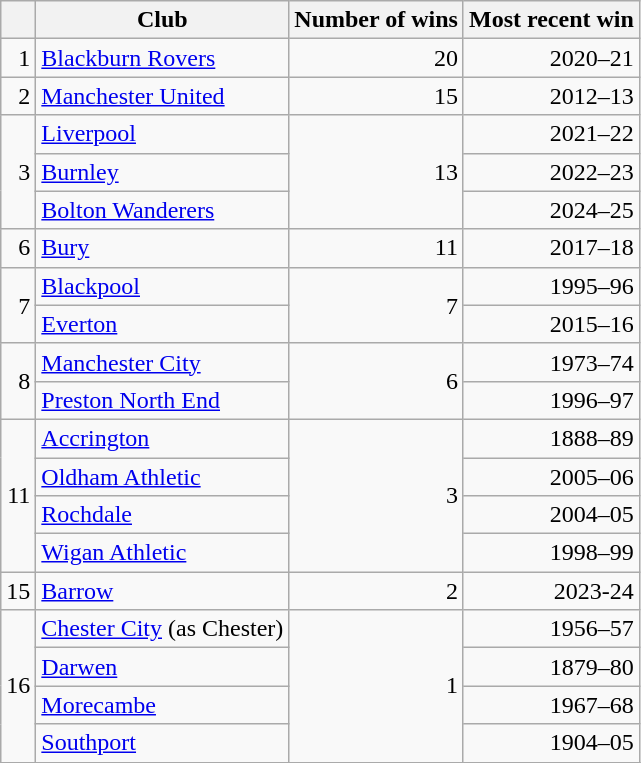<table class="wikitable" style="text-align: right;">
<tr>
<th></th>
<th>Club</th>
<th>Number of wins</th>
<th>Most recent win</th>
</tr>
<tr>
<td>1</td>
<td align=left><a href='#'>Blackburn Rovers</a></td>
<td>20</td>
<td>2020–21</td>
</tr>
<tr>
<td>2</td>
<td align=left><a href='#'>Manchester United</a></td>
<td>15</td>
<td>2012–13</td>
</tr>
<tr>
<td rowspan=3>3</td>
<td align=left><a href='#'>Liverpool</a></td>
<td rowspan=3>13</td>
<td>2021–22</td>
</tr>
<tr>
<td align=left><a href='#'>Burnley</a></td>
<td>2022–23</td>
</tr>
<tr>
<td align=left><a href='#'>Bolton Wanderers</a></td>
<td>2024–25</td>
</tr>
<tr>
<td>6</td>
<td align=left><a href='#'>Bury</a></td>
<td>11</td>
<td>2017–18</td>
</tr>
<tr>
<td rowspan=2>7</td>
<td align=left><a href='#'>Blackpool</a></td>
<td rowspan=2>7</td>
<td>1995–96</td>
</tr>
<tr>
<td align=left><a href='#'>Everton</a></td>
<td>2015–16</td>
</tr>
<tr>
<td rowspan=2>8</td>
<td align=left><a href='#'>Manchester City</a></td>
<td rowspan=2>6</td>
<td>1973–74</td>
</tr>
<tr>
<td align=left><a href='#'>Preston North End</a></td>
<td>1996–97</td>
</tr>
<tr>
<td rowspan=4>11</td>
<td align=left><a href='#'>Accrington</a></td>
<td rowspan=4>3</td>
<td>1888–89</td>
</tr>
<tr>
<td align=left><a href='#'>Oldham Athletic</a></td>
<td>2005–06</td>
</tr>
<tr>
<td align=left><a href='#'>Rochdale</a></td>
<td>2004–05</td>
</tr>
<tr>
<td align=left><a href='#'>Wigan Athletic</a></td>
<td>1998–99</td>
</tr>
<tr>
<td>15</td>
<td align=left><a href='#'>Barrow</a></td>
<td>2</td>
<td>2023-24</td>
</tr>
<tr>
<td rowspan=4>16</td>
<td align=left><a href='#'>Chester City</a> (as Chester)</td>
<td rowspan=4>1</td>
<td>1956–57</td>
</tr>
<tr>
<td align=left><a href='#'>Darwen</a></td>
<td>1879–80</td>
</tr>
<tr>
<td align=left><a href='#'>Morecambe</a></td>
<td>1967–68</td>
</tr>
<tr>
<td align=left><a href='#'>Southport</a></td>
<td>1904–05</td>
</tr>
<tr>
</tr>
</table>
